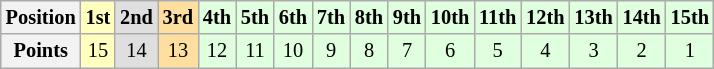<table class="wikitable" style="font-size: 85%;">
<tr>
<th>Position</th>
<td align="center" style="background-color:#ffffbf"><strong>1st</strong></td>
<td align="center" style="background-color:#dfdfdf"><strong>2nd</strong></td>
<td align="center" style="background-color:#ffdf9f"><strong>3rd</strong></td>
<td align="center" style="background-color:#dfffdf"><strong>4th</strong></td>
<td align="center" style="background-color:#dfffdf"><strong>5th</strong></td>
<td align="center" style="background-color:#dfffdf"><strong>6th</strong></td>
<td align="center" style="background-color:#dfffdf"><strong>7th</strong></td>
<td align="center" style="background-color:#dfffdf"><strong>8th</strong></td>
<td align="center" style="background-color:#dfffdf"><strong>9th</strong></td>
<td align="center" style="background-color:#dfffdf"><strong>10th</strong></td>
<td align="center" style="background-color:#dfffdf"><strong>11th</strong></td>
<td align="center" style="background-color:#dfffdf"><strong>12th</strong></td>
<td align="center" style="background-color:#dfffdf"><strong>13th</strong></td>
<td align="center" style="background-color:#dfffdf"><strong>14th</strong></td>
<td align="center" style="background-color:#dfffdf"><strong>15th</strong></td>
</tr>
<tr>
<th>Points</th>
<td align="center" style="background:#ffffbf">15</td>
<td align="center" style="background:#dfdfdf">14</td>
<td align="center" style="background:#ffdf9f">13</td>
<td align="center" style="background:#dfffdf">12</td>
<td align="center" style="background:#dfffdf">11</td>
<td align="center" style="background:#dfffdf">10</td>
<td align="center" style="background:#dfffdf">9</td>
<td align="center" style="background:#dfffdf">8</td>
<td align="center" style="background:#dfffdf">7</td>
<td align="center" style="background:#dfffdf">6</td>
<td align="center" style="background:#dfffdf">5</td>
<td align="center" style="background:#dfffdf">4</td>
<td align="center" style="background:#dfffdf">3</td>
<td align="center" style="background:#dfffdf">2</td>
<td align="center" style="background:#dfffdf">1</td>
</tr>
</table>
